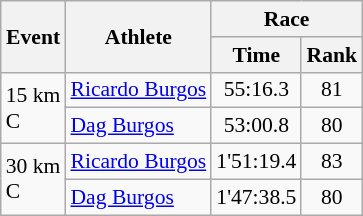<table class="wikitable" border="1" style="font-size:90%">
<tr>
<th rowspan=2>Event</th>
<th rowspan=2>Athlete</th>
<th colspan=2>Race</th>
</tr>
<tr>
<th>Time</th>
<th>Rank</th>
</tr>
<tr>
<td rowspan=2>15 km <br> C</td>
<td><a href='#'>Ricardo Burgos</a></td>
<td align=center>55:16.3</td>
<td align=center>81</td>
</tr>
<tr>
<td><a href='#'>Dag Burgos</a></td>
<td align=center>53:00.8</td>
<td align=center>80</td>
</tr>
<tr>
<td rowspan=2>30 km <br> C</td>
<td><a href='#'>Ricardo Burgos</a></td>
<td align=center>1'51:19.4</td>
<td align=center>83</td>
</tr>
<tr>
<td><a href='#'>Dag Burgos</a></td>
<td align=center>1'47:38.5</td>
<td align=center>80</td>
</tr>
</table>
